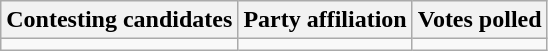<table class="wikitable sortable">
<tr>
<th>Contesting candidates</th>
<th>Party affiliation</th>
<th>Votes polled</th>
</tr>
<tr>
<td></td>
<td></td>
<td></td>
</tr>
</table>
